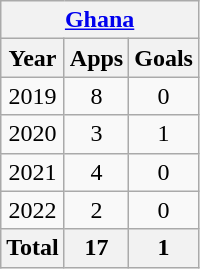<table class="wikitable" style="text-align:center">
<tr>
<th colspan=3><a href='#'>Ghana</a></th>
</tr>
<tr>
<th>Year</th>
<th>Apps</th>
<th>Goals</th>
</tr>
<tr>
<td>2019</td>
<td>8</td>
<td>0</td>
</tr>
<tr>
<td>2020</td>
<td>3</td>
<td>1</td>
</tr>
<tr>
<td>2021</td>
<td>4</td>
<td>0</td>
</tr>
<tr>
<td>2022</td>
<td>2</td>
<td>0</td>
</tr>
<tr>
<th>Total</th>
<th>17</th>
<th>1</th>
</tr>
</table>
